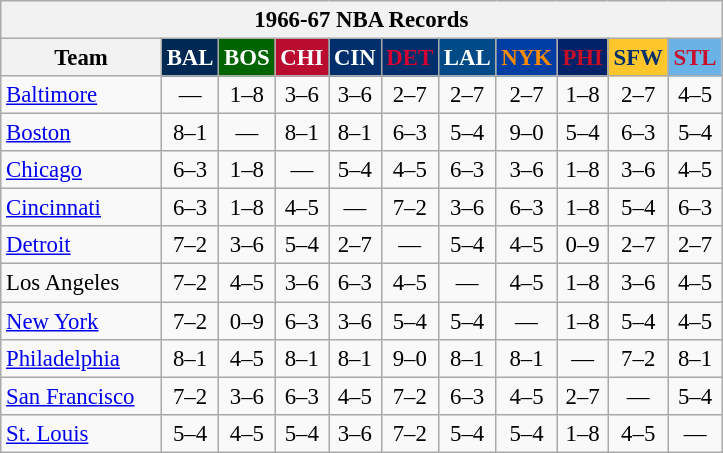<table class="wikitable" style="font-size:95%; text-align:center;">
<tr>
<th colspan=11>1966-67 NBA Records</th>
</tr>
<tr>
<th width=100>Team</th>
<th style="background:#002854;color:#FFFFFF;width=35">BAL</th>
<th style="background:#006400;color:#FFFFFF;width=35">BOS</th>
<th style="background:#BA0C2F;color:#FFFFFF;width=35">CHI</th>
<th style="background:#012F6B;color:#FFFFFF;width=35">CIN</th>
<th style="background:#012F6B;color:#D40032;width=35">DET</th>
<th style="background:#004B87;color:#FFFFFF;width=35">LAL</th>
<th style="background:#003EA4;color:#FF8C00;width=35">NYK</th>
<th style="background:#012268;color:#C60D28;width=35">PHI</th>
<th style="background:#FFC62C;color:#012F6B;width=35">SFW</th>
<th style="background:#69B3E6;color:#C70F2E;width=35">STL</th>
</tr>
<tr>
<td style="text-align:left;"><a href='#'>Baltimore</a></td>
<td>—</td>
<td>1–8</td>
<td>3–6</td>
<td>3–6</td>
<td>2–7</td>
<td>2–7</td>
<td>2–7</td>
<td>1–8</td>
<td>2–7</td>
<td>4–5</td>
</tr>
<tr>
<td style="text-align:left;"><a href='#'>Boston</a></td>
<td>8–1</td>
<td>—</td>
<td>8–1</td>
<td>8–1</td>
<td>6–3</td>
<td>5–4</td>
<td>9–0</td>
<td>5–4</td>
<td>6–3</td>
<td>5–4</td>
</tr>
<tr>
<td style="text-align:left;"><a href='#'>Chicago</a></td>
<td>6–3</td>
<td>1–8</td>
<td>—</td>
<td>5–4</td>
<td>4–5</td>
<td>6–3</td>
<td>3–6</td>
<td>1–8</td>
<td>3–6</td>
<td>4–5</td>
</tr>
<tr>
<td style="text-align:left;"><a href='#'>Cincinnati</a></td>
<td>6–3</td>
<td>1–8</td>
<td>4–5</td>
<td>—</td>
<td>7–2</td>
<td>3–6</td>
<td>6–3</td>
<td>1–8</td>
<td>5–4</td>
<td>6–3</td>
</tr>
<tr>
<td style="text-align:left;"><a href='#'>Detroit</a></td>
<td>7–2</td>
<td>3–6</td>
<td>5–4</td>
<td>2–7</td>
<td>—</td>
<td>5–4</td>
<td>4–5</td>
<td>0–9</td>
<td>2–7</td>
<td>2–7</td>
</tr>
<tr>
<td style="text-align:left;">Los Angeles</td>
<td>7–2</td>
<td>4–5</td>
<td>3–6</td>
<td>6–3</td>
<td>4–5</td>
<td>—</td>
<td>4–5</td>
<td>1–8</td>
<td>3–6</td>
<td>4–5</td>
</tr>
<tr>
<td style="text-align:left;"><a href='#'>New York</a></td>
<td>7–2</td>
<td>0–9</td>
<td>6–3</td>
<td>3–6</td>
<td>5–4</td>
<td>5–4</td>
<td>—</td>
<td>1–8</td>
<td>5–4</td>
<td>4–5</td>
</tr>
<tr>
<td style="text-align:left;"><a href='#'>Philadelphia</a></td>
<td>8–1</td>
<td>4–5</td>
<td>8–1</td>
<td>8–1</td>
<td>9–0</td>
<td>8–1</td>
<td>8–1</td>
<td>—</td>
<td>7–2</td>
<td>8–1</td>
</tr>
<tr>
<td style="text-align:left;"><a href='#'>San Francisco</a></td>
<td>7–2</td>
<td>3–6</td>
<td>6–3</td>
<td>4–5</td>
<td>7–2</td>
<td>6–3</td>
<td>4–5</td>
<td>2–7</td>
<td>—</td>
<td>5–4</td>
</tr>
<tr>
<td style="text-align:left;"><a href='#'>St. Louis</a></td>
<td>5–4</td>
<td>4–5</td>
<td>5–4</td>
<td>3–6</td>
<td>7–2</td>
<td>5–4</td>
<td>5–4</td>
<td>1–8</td>
<td>4–5</td>
<td>—</td>
</tr>
</table>
